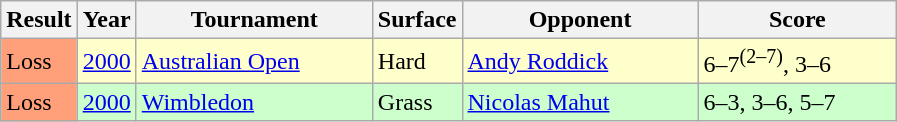<table class="sortable wikitable">
<tr>
<th style="width:40px;">Result</th>
<th style="width:30px;">Year</th>
<th style="width:150px;">Tournament</th>
<th style="width:50px;">Surface</th>
<th style="width:150px;">Opponent</th>
<th style="width:125px;" class="unsortable">Score</th>
</tr>
<tr style="background:#ffffcc;">
<td style="background:#ffa07a;">Loss</td>
<td><a href='#'>2000</a></td>
<td><a href='#'>Australian Open</a></td>
<td>Hard</td>
<td> <a href='#'>Andy Roddick</a></td>
<td>6–7<sup>(2–7)</sup>, 3–6</td>
</tr>
<tr style="background:#ccffcc;">
<td style="background:#ffa07a;">Loss</td>
<td><a href='#'>2000</a></td>
<td><a href='#'>Wimbledon</a></td>
<td>Grass</td>
<td> <a href='#'>Nicolas Mahut</a></td>
<td>6–3, 3–6, 5–7</td>
</tr>
</table>
